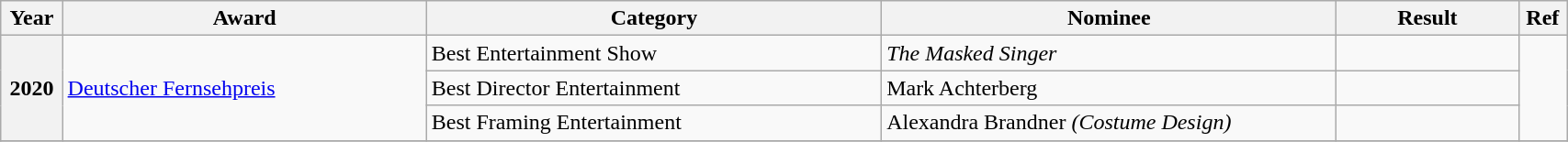<table class="wikitable sortable plainrowheaders" style="width:90%;">
<tr>
<th style="width:03%;">Year</th>
<th style="width:20%;">Award</th>
<th style="width:25%;">Category</th>
<th style="width:25%;">Nominee</th>
<th style="width:10%;">Result</th>
<th style="width:02%;">Ref</th>
</tr>
<tr>
<th rowspan="3">2020</th>
<td rowspan="3"><a href='#'>Deutscher Fernsehpreis</a></td>
<td>Best Entertainment Show</td>
<td><em>The Masked Singer</em></td>
<td></td>
<td style="text-align:center;" rowspan="3"></td>
</tr>
<tr>
<td>Best Director Entertainment</td>
<td>Mark Achterberg</td>
<td></td>
</tr>
<tr>
<td>Best Framing Entertainment</td>
<td>Alexandra Brandner <em>(Costume Design)</em></td>
<td></td>
</tr>
<tr>
</tr>
</table>
